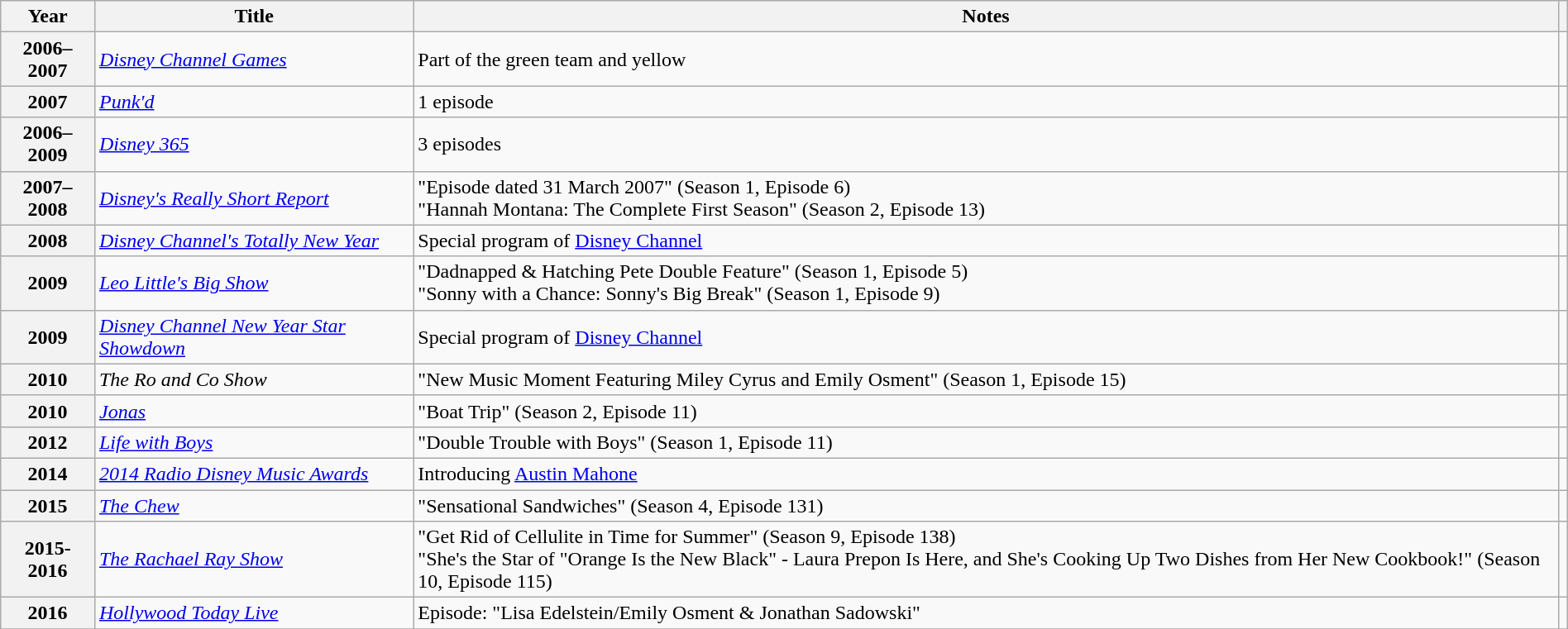<table class="wikitable plainrowheaders sortable" style="margin-right: 0;">
<tr>
<th scope="col">Year</th>
<th scope="col">Title</th>
<th scope="col" class="unsortable">Notes</th>
<th scope="col" class="unsortable"></th>
</tr>
<tr>
<th scope="row">2006–2007</th>
<td><em><a href='#'>Disney Channel Games</a></em></td>
<td>Part of the green team and yellow</td>
<td></td>
</tr>
<tr>
<th scope="row">2007</th>
<td><em><a href='#'>Punk'd</a></em></td>
<td>1 episode</td>
<td></td>
</tr>
<tr>
<th scope="row">2006–2009</th>
<td><em><a href='#'>Disney 365</a></em></td>
<td>3 episodes</td>
<td></td>
</tr>
<tr>
<th scope="row">2007–2008</th>
<td><em><a href='#'>Disney's Really Short Report</a></em></td>
<td>"Episode dated 31 March 2007" (Season 1, Episode 6)<br>"Hannah Montana: The Complete First Season" (Season 2, Episode 13)</td>
<td></td>
</tr>
<tr>
<th scope="row">2008</th>
<td><em><a href='#'>Disney Channel's Totally New Year</a></em></td>
<td>Special program of <a href='#'>Disney Channel</a></td>
<td></td>
</tr>
<tr>
<th scope="row">2009</th>
<td><em><a href='#'>Leo Little's Big Show</a></em></td>
<td>"Dadnapped & Hatching Pete Double Feature" (Season 1, Episode 5)<br>"Sonny with a Chance: Sonny's Big Break" (Season 1, Episode 9)</td>
<td></td>
</tr>
<tr>
<th scope="row">2009</th>
<td><em><a href='#'>Disney Channel New Year Star Showdown</a></em></td>
<td>Special program of <a href='#'>Disney Channel</a></td>
<td></td>
</tr>
<tr>
<th scope="row">2010</th>
<td><em>The Ro and Co Show</em></td>
<td>"New Music Moment Featuring Miley Cyrus and Emily Osment" (Season 1, Episode 15)</td>
<td></td>
</tr>
<tr>
<th scope="row">2010</th>
<td><em><a href='#'>Jonas</a></em></td>
<td>"Boat Trip" (Season 2, Episode 11)</td>
<td></td>
</tr>
<tr>
<th scope="row">2012</th>
<td><em><a href='#'>Life with Boys</a></em></td>
<td>"Double Trouble with Boys" (Season 1, Episode 11)</td>
<td></td>
</tr>
<tr>
<th scope="row">2014</th>
<td><em><a href='#'>2014 Radio Disney Music Awards</a></em></td>
<td>Introducing <a href='#'>Austin Mahone</a></td>
<td></td>
</tr>
<tr>
<th scope="row">2015</th>
<td><em><a href='#'>The Chew</a></em></td>
<td>"Sensational Sandwiches" (Season 4, Episode 131)</td>
<td></td>
</tr>
<tr>
<th scope="row">2015-2016</th>
<td><em><a href='#'>The Rachael Ray Show</a></em></td>
<td>"Get Rid of Cellulite in Time for Summer" (Season 9, Episode 138)<br>"She's the Star of "Orange Is the New Black" - Laura Prepon Is Here, and She's Cooking Up Two Dishes from Her New Cookbook!" (Season 10, Episode 115)</td>
<td></td>
</tr>
<tr>
<th scope="row">2016</th>
<td><em><a href='#'>Hollywood Today Live</a></em></td>
<td>Episode: "Lisa Edelstein/Emily Osment & Jonathan Sadowski"</td>
<td></td>
</tr>
<tr>
</tr>
</table>
